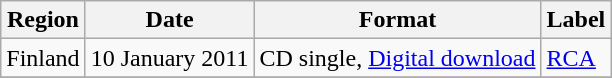<table class=wikitable>
<tr>
<th>Region</th>
<th>Date</th>
<th>Format</th>
<th>Label</th>
</tr>
<tr>
<td>Finland</td>
<td>10 January 2011</td>
<td>CD single, <a href='#'>Digital download</a></td>
<td><a href='#'>RCA</a></td>
</tr>
<tr>
</tr>
</table>
